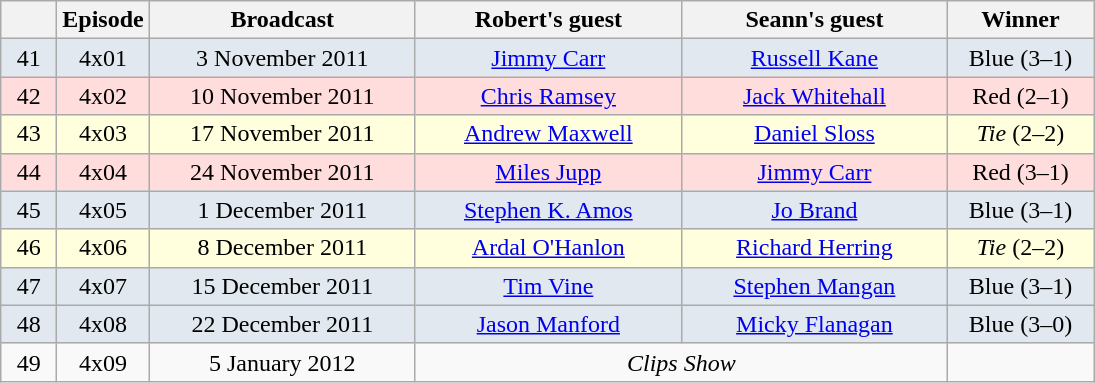<table class="wikitable" style="text-align:center;">
<tr>
<th width=30px></th>
<th width=50px>Episode</th>
<th width=170px>Broadcast</th>
<th width=170px>Robert's guest</th>
<th width=170px>Seann's guest</th>
<th width=90px>Winner</th>
</tr>
<tr bgcolor=E1E8EF>
<td>41</td>
<td>4x01</td>
<td>3 November 2011</td>
<td><a href='#'>Jimmy Carr</a></td>
<td><a href='#'>Russell Kane</a></td>
<td>Blue (3–1)</td>
</tr>
<tr bgcolor=ffdddd>
<td>42</td>
<td>4x02</td>
<td>10 November 2011</td>
<td><a href='#'>Chris Ramsey</a></td>
<td><a href='#'>Jack Whitehall</a></td>
<td>Red (2–1)</td>
</tr>
<tr bgcolor=ffffdd>
<td>43</td>
<td>4x03</td>
<td>17 November 2011</td>
<td><a href='#'>Andrew Maxwell</a></td>
<td><a href='#'>Daniel Sloss</a></td>
<td><em>Tie</em> (2–2)</td>
</tr>
<tr bgcolor=ffdddd>
<td>44</td>
<td>4x04</td>
<td>24 November 2011</td>
<td><a href='#'>Miles Jupp</a></td>
<td><a href='#'>Jimmy Carr</a></td>
<td>Red (3–1)</td>
</tr>
<tr bgcolor=E1E8EF>
<td>45</td>
<td>4x05</td>
<td>1 December 2011</td>
<td><a href='#'>Stephen K. Amos</a></td>
<td><a href='#'>Jo Brand</a></td>
<td>Blue (3–1)</td>
</tr>
<tr bgcolor=ffffdd>
<td>46</td>
<td>4x06</td>
<td>8 December 2011</td>
<td><a href='#'>Ardal O'Hanlon</a></td>
<td><a href='#'>Richard Herring</a></td>
<td><em>Tie</em> (2–2)</td>
</tr>
<tr bgcolor=E1E8EF>
<td>47</td>
<td>4x07</td>
<td>15 December 2011</td>
<td><a href='#'>Tim Vine</a></td>
<td><a href='#'>Stephen Mangan</a></td>
<td>Blue (3–1)</td>
</tr>
<tr bgcolor=E1E8EF>
<td>48</td>
<td>4x08</td>
<td>22 December 2011</td>
<td><a href='#'>Jason Manford</a></td>
<td><a href='#'>Micky Flanagan</a></td>
<td>Blue (3–0)</td>
</tr>
<tr>
<td>49</td>
<td>4x09</td>
<td>5 January 2012</td>
<td colspan=2><em>Clips Show</em></td>
<td></td>
</tr>
</table>
